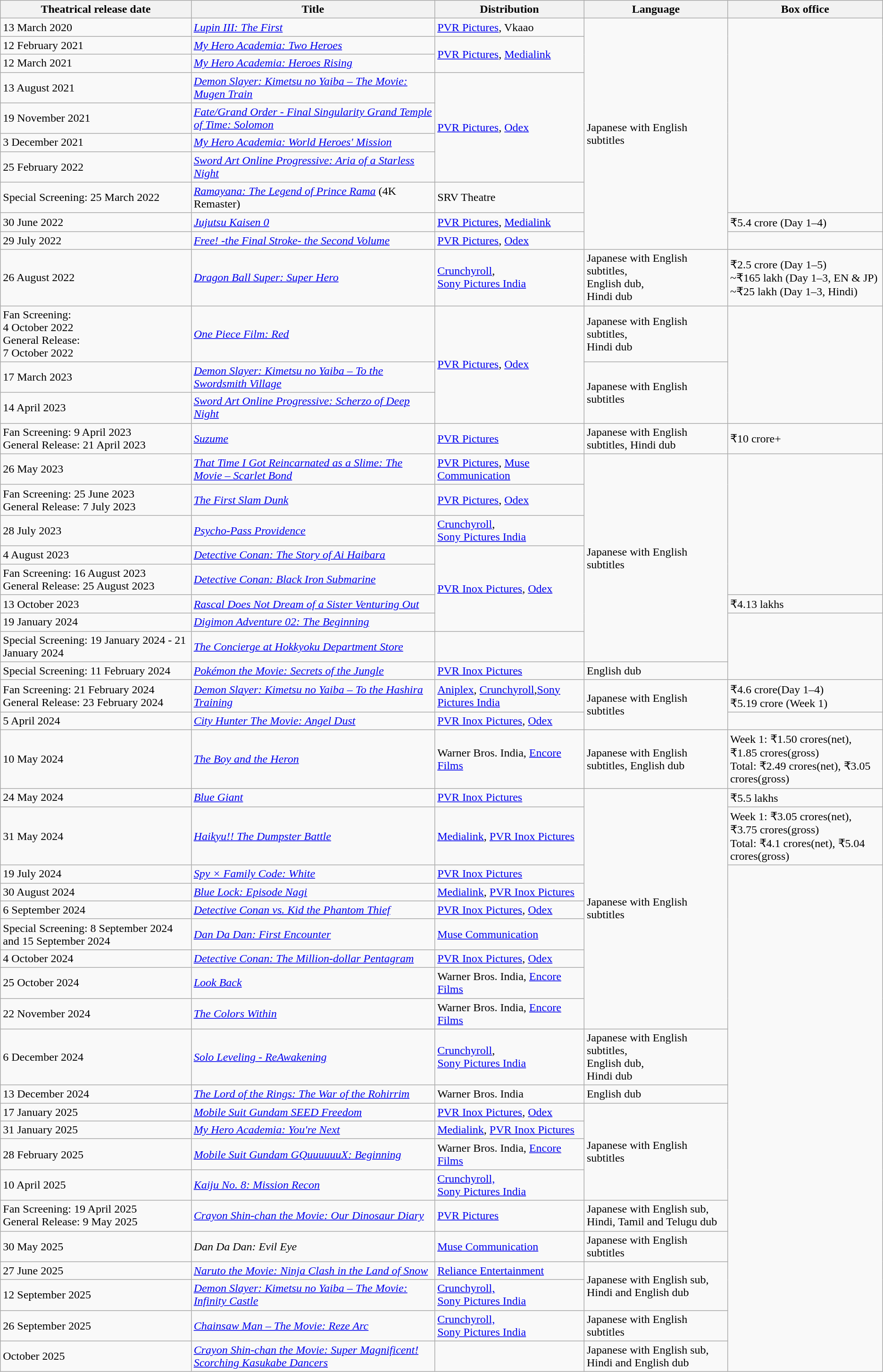<table class="wikitable sortable">
<tr>
<th>Theatrical release date</th>
<th>Title</th>
<th>Distribution</th>
<th>Language</th>
<th>Box office</th>
</tr>
<tr>
<td>13 March 2020</td>
<td><em><a href='#'>Lupin III: The First</a></em></td>
<td><a href='#'>PVR Pictures</a>, Vkaao</td>
<td rowspan="10">Japanese with English subtitles</td>
</tr>
<tr>
<td>12 February 2021</td>
<td><em><a href='#'>My Hero Academia: Two Heroes</a></em></td>
<td rowspan="2"><a href='#'>PVR Pictures</a>, <a href='#'>Medialink</a></td>
</tr>
<tr>
<td>12 March 2021</td>
<td><em><a href='#'>My Hero Academia: Heroes Rising</a></em></td>
</tr>
<tr>
<td>13 August 2021</td>
<td><em><a href='#'>Demon Slayer: Kimetsu no Yaiba – The Movie: Mugen Train</a></em></td>
<td rowspan="4"><a href='#'>PVR Pictures</a>, <a href='#'>Odex</a></td>
</tr>
<tr>
<td>19 November 2021</td>
<td><em><a href='#'>Fate/Grand Order - Final Singularity Grand Temple of Time: Solomon</a></em></td>
</tr>
<tr>
<td>3 December 2021</td>
<td><em><a href='#'>My Hero Academia: World Heroes' Mission</a></em></td>
</tr>
<tr>
<td>25 February 2022</td>
<td><em><a href='#'>Sword Art Online Progressive: Aria of a Starless Night</a></em></td>
</tr>
<tr>
<td>Special Screening: 25 March 2022</td>
<td><em><a href='#'>Ramayana: The Legend of Prince Rama</a></em> (4K Remaster)</td>
<td>SRV Theatre</td>
</tr>
<tr>
<td>30 June 2022</td>
<td><em><a href='#'>Jujutsu Kaisen 0</a></em></td>
<td><a href='#'>PVR Pictures</a>, <a href='#'>Medialink</a></td>
<td>₹5.4 crore (Day 1–4)</td>
</tr>
<tr>
<td>29 July 2022</td>
<td><em><a href='#'>Free! -the Final Stroke- the Second Volume</a></em></td>
<td><a href='#'>PVR Pictures</a>, <a href='#'>Odex</a></td>
</tr>
<tr>
<td>26 August 2022</td>
<td><em><a href='#'>Dragon Ball Super: Super Hero</a></em></td>
<td><a href='#'>Crunchyroll</a>,<br><a href='#'>Sony Pictures India</a></td>
<td>Japanese with English subtitles,<br>English dub,<br>Hindi dub</td>
<td>₹2.5 crore (Day 1–5)<br>~₹165 lakh (Day 1–3, EN & JP)<br>~₹25 lakh (Day 1–3, Hindi)</td>
</tr>
<tr>
<td>Fan Screening:<br>4 October 2022<br>General Release:<br>7 October 2022</td>
<td><em><a href='#'>One Piece Film: Red</a></em></td>
<td rowspan="3"><a href='#'>PVR Pictures</a>, <a href='#'>Odex</a></td>
<td>Japanese with English subtitles,<br>Hindi dub</td>
<td rowspan="3"></td>
</tr>
<tr>
<td>17 March 2023</td>
<td><em><a href='#'>Demon Slayer: Kimetsu no Yaiba – To the Swordsmith Village</a></em></td>
<td rowspan="2">Japanese with English subtitles</td>
</tr>
<tr>
<td>14 April 2023</td>
<td><em><a href='#'>Sword Art Online Progressive: Scherzo of Deep Night</a></em></td>
</tr>
<tr>
<td>Fan Screening: 9 April 2023 <br>General Release: 21 April 2023</td>
<td><em><a href='#'>Suzume</a></em></td>
<td><a href='#'>PVR Pictures</a></td>
<td>Japanese with English subtitles, Hindi dub</td>
<td>₹10 crore+</td>
</tr>
<tr>
<td>26 May 2023</td>
<td><em><a href='#'>That Time I Got Reincarnated as a Slime: The Movie – Scarlet Bond</a></em></td>
<td><a href='#'>PVR Pictures</a>, <a href='#'>Muse Communication</a></td>
<td rowspan="8">Japanese with English subtitles</td>
<td rowspan="5"></td>
</tr>
<tr>
<td>Fan Screening: 25 June 2023<br>General Release: 7 July 2023 </td>
<td><a href='#'><em>The First Slam Dunk</em></a></td>
<td><a href='#'>PVR Pictures</a>, <a href='#'>Odex</a></td>
</tr>
<tr>
<td>28 July 2023</td>
<td><em><a href='#'>Psycho-Pass Providence</a></em></td>
<td><a href='#'>Crunchyroll</a>,<br><a href='#'>Sony Pictures India</a></td>
</tr>
<tr>
<td>4 August 2023</td>
<td><a href='#'><em>Detective Conan: The Story of Ai Haibara</em></a></td>
<td rowspan="4"><a href='#'>PVR Inox Pictures</a>, <a href='#'>Odex</a></td>
</tr>
<tr>
<td>Fan Screening: 16 August 2023 <br>General Release: 25 August 2023</td>
<td><em><a href='#'>Detective Conan: Black Iron Submarine</a></em></td>
</tr>
<tr>
<td>13 October 2023</td>
<td><em><a href='#'>Rascal Does Not Dream of a Sister Venturing Out</a></em></td>
<td>₹4.13 lakhs</td>
</tr>
<tr>
<td>19 January 2024</td>
<td><em><a href='#'>Digimon Adventure 02: The Beginning</a></em></td>
<td rowspan="3"></td>
</tr>
<tr>
<td>Special Screening: 19 January 2024 - 21 January 2024</td>
<td><em><a href='#'>The Concierge at Hokkyoku Department Store</a></em></td>
<td></td>
</tr>
<tr>
<td>Special Screening: 11 February 2024</td>
<td><em><a href='#'>Pokémon the Movie: Secrets of the Jungle</a></em></td>
<td><a href='#'>PVR Inox Pictures</a></td>
<td>English dub</td>
</tr>
<tr>
<td>Fan Screening: 21 February 2024<br>General Release: 23 February 2024</td>
<td><em><a href='#'>Demon Slayer: Kimetsu no Yaiba – To the Hashira Training</a></em></td>
<td><a href='#'>Aniplex</a>, <a href='#'>Crunchyroll</a>,<a href='#'>Sony Pictures India</a></td>
<td rowspan="2">Japanese with English subtitles</td>
<td>₹4.6 crore(Day 1–4)<br>₹5.19 crore (Week 1)</td>
</tr>
<tr>
<td>5 April 2024</td>
<td><em><a href='#'>City Hunter The Movie: Angel Dust</a></em></td>
<td><a href='#'>PVR Inox Pictures</a>, <a href='#'>Odex</a></td>
<td></td>
</tr>
<tr>
<td>10 May 2024</td>
<td><em><a href='#'>The Boy and the Heron</a></em></td>
<td>Warner Bros. India, <a href='#'>Encore Films</a></td>
<td>Japanese with English subtitles, English dub</td>
<td>Week 1: ₹1.50 crores(net), ₹1.85 crores(gross)<br>Total: ₹2.49 crores(net), ₹3.05 crores(gross)</td>
</tr>
<tr>
<td>24 May 2024</td>
<td><a href='#'><em>Blue Giant</em></a></td>
<td><a href='#'>PVR Inox Pictures</a></td>
<td rowspan="9">Japanese with English subtitles</td>
<td>₹5.5 lakhs</td>
</tr>
<tr>
<td>31 May 2024</td>
<td><em><a href='#'>Haikyu!! The Dumpster Battle</a></em></td>
<td><a href='#'>Medialink</a>, <a href='#'>PVR Inox Pictures</a></td>
<td>Week 1: ₹3.05 crores(net), ₹3.75 crores(gross)<br>Total: ₹4.1 crores(net), ₹5.04 crores(gross)</td>
</tr>
<tr>
<td>19 July 2024</td>
<td><em><a href='#'>Spy × Family Code: White</a></em></td>
<td><a href='#'>PVR Inox Pictures</a></td>
<td rowspan="19"></td>
</tr>
<tr>
<td>30 August 2024</td>
<td><em><a href='#'>Blue Lock: Episode Nagi</a></em></td>
<td><a href='#'>Medialink</a>, <a href='#'>PVR Inox Pictures</a></td>
</tr>
<tr>
<td>6 September 2024</td>
<td><em><a href='#'>Detective Conan vs. Kid the Phantom Thief</a></em></td>
<td><a href='#'>PVR Inox Pictures</a>, <a href='#'>Odex</a></td>
</tr>
<tr>
<td>Special Screening: 8 September 2024 and 15 September 2024</td>
<td><em><a href='#'>Dan Da Dan: First Encounter</a></em></td>
<td><a href='#'>Muse Communication</a></td>
</tr>
<tr>
<td>4 October 2024</td>
<td><em><a href='#'>Detective Conan: The Million-dollar Pentagram</a></em></td>
<td><a href='#'>PVR Inox Pictures</a>, <a href='#'>Odex</a></td>
</tr>
<tr>
<td>25 October 2024</td>
<td><em><a href='#'>Look Back</a></em></td>
<td>Warner Bros. India, <a href='#'>Encore Films</a></td>
</tr>
<tr>
<td>22 November 2024</td>
<td><em><a href='#'>The Colors Within</a></em></td>
<td>Warner Bros. India, <a href='#'>Encore Films</a></td>
</tr>
<tr>
<td>6 December 2024</td>
<td><em><a href='#'>Solo Leveling - ReAwakening</a></em></td>
<td><a href='#'>Crunchyroll</a>,<br><a href='#'>Sony Pictures India</a></td>
<td>Japanese with English subtitles,<br>English dub,<br>Hindi dub</td>
</tr>
<tr>
<td>13 December 2024</td>
<td><em><a href='#'>The Lord of the Rings: The War of the Rohirrim</a></em></td>
<td>Warner Bros. India</td>
<td>English dub</td>
</tr>
<tr>
<td>17 January 2025</td>
<td><em><a href='#'>Mobile Suit Gundam SEED Freedom</a></em></td>
<td><a href='#'>PVR Inox Pictures</a>, <a href='#'>Odex</a></td>
<td rowspan="4">Japanese with English subtitles</td>
</tr>
<tr>
<td>31 January 2025</td>
<td><em><a href='#'>My Hero Academia: You're Next</a></em></td>
<td><a href='#'>Medialink</a>, <a href='#'>PVR Inox Pictures</a></td>
</tr>
<tr>
<td>28 February 2025</td>
<td><em><a href='#'>Mobile Suit Gundam GQuuuuuuX: Beginning</a></em></td>
<td>Warner Bros. India, <a href='#'>Encore Films</a></td>
</tr>
<tr>
<td>10 April 2025</td>
<td><a href='#'><em>Kaiju No. 8: Mission Recon</em></a></td>
<td><a href='#'>Crunchyroll,<br>Sony Pictures India</a></td>
</tr>
<tr>
<td>Fan Screening: 19 April 2025<br>General Release: 9 May 2025</td>
<td><em><a href='#'>Crayon Shin-chan the Movie: Our Dinosaur Diary</a></em></td>
<td><a href='#'>PVR Pictures</a></td>
<td>Japanese with English sub,<br>Hindi, Tamil and Telugu dub</td>
</tr>
<tr>
<td>30 May 2025</td>
<td><em>Dan Da Dan: Evil Eye</em></td>
<td><a href='#'>Muse Communication</a></td>
<td>Japanese with English subtitles</td>
</tr>
<tr>
<td>27 June 2025</td>
<td><em><a href='#'>Naruto the Movie: Ninja Clash in the Land of Snow</a></em></td>
<td><a href='#'>Reliance Entertainment</a></td>
<td rowspan="2">Japanese with English sub, <br>Hindi and English dub</td>
</tr>
<tr>
<td>12 September 2025</td>
<td><em><a href='#'>Demon Slayer: Kimetsu no Yaiba – The Movie: Infinity Castle</a></em></td>
<td><a href='#'>Crunchyroll,<br>Sony Pictures India</a></td>
</tr>
<tr>
<td>26 September 2025</td>
<td><em><a href='#'>Chainsaw Man – The Movie: Reze Arc</a></em></td>
<td><a href='#'>Crunchyroll,<br>Sony Pictures India</a></td>
<td>Japanese with English subtitles</td>
</tr>
<tr>
<td>October 2025</td>
<td><em><a href='#'>Crayon Shin-chan the Movie: Super Magnificent! Scorching Kasukabe Dancers</a></em></td>
<td></td>
<td>Japanese with English sub, <br>Hindi and English dub</td>
</tr>
</table>
